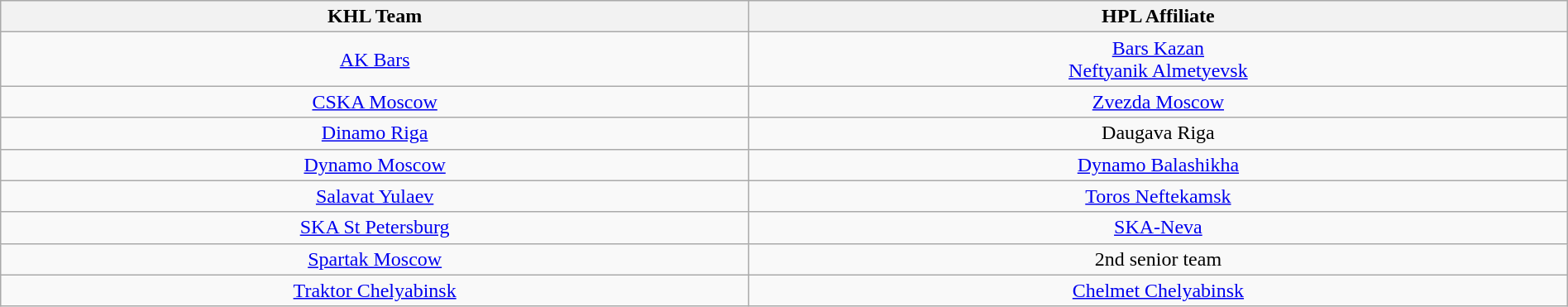<table class="wikitable" style="width:100%; text-align:left">
<tr>
<th>KHL Team</th>
<th>HPL Affiliate</th>
</tr>
<tr>
<td style="text-align:center;"><a href='#'>AK Bars</a></td>
<td style="text-align:center;"><a href='#'>Bars Kazan</a> <br> <a href='#'>Neftyanik Almetyevsk</a></td>
</tr>
<tr>
<td style="text-align:center;"><a href='#'>CSKA Moscow</a></td>
<td style="text-align:center;"><a href='#'>Zvezda Moscow</a></td>
</tr>
<tr>
<td style="text-align:center;"><a href='#'>Dinamo Riga</a></td>
<td style="text-align:center;">Daugava Riga</td>
</tr>
<tr>
<td style="text-align:center;"><a href='#'>Dynamo Moscow</a></td>
<td style="text-align:center;"><a href='#'>Dynamo Balashikha</a></td>
</tr>
<tr>
<td style="text-align:center;"><a href='#'>Salavat Yulaev</a></td>
<td style="text-align:center;"><a href='#'>Toros Neftekamsk</a></td>
</tr>
<tr>
<td style="text-align:center;"><a href='#'>SKA St Petersburg</a></td>
<td style="text-align:center;"><a href='#'>SKA-Neva</a></td>
</tr>
<tr>
<td style="text-align:center;"><a href='#'>Spartak Moscow</a></td>
<td style="text-align:center;">2nd senior team</td>
</tr>
<tr>
<td style="text-align:center;"><a href='#'>Traktor Chelyabinsk</a></td>
<td style="text-align:center;"><a href='#'>Chelmet Chelyabinsk</a></td>
</tr>
</table>
